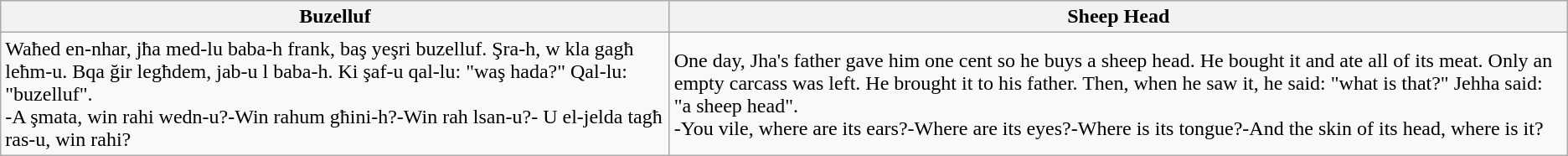<table class="wikitable">
<tr>
<th>Buzelluf</th>
<th>Sheep Head</th>
</tr>
<tr>
<td>Waħed en-nhar, jħa med-lu baba-h frank, baş yeşri buzelluf. Şra-h, w kla gagħ leħm-u. Bqa ğir legħdem, jab-u l baba-h. Ki şaf-u qal-lu: "waş hada?" Qal-lu: "buzelluf".<br>-A şmata, win rahi wedn-u?-Win rahum għini-h?-Win rah lsan-u?- U el-jelda tagħ ras-u, win rahi?</td>
<td>One day, Jha's father gave him one cent so he buys a sheep head. He bought it and ate all of its meat. Only an empty carcass was left. He brought it to his father. Then, when he saw it, he said: "what is that?" Jehha said: "a sheep head".<br>-You vile, where are its ears?-Where are its eyes?-Where is its tongue?-And the skin of its head, where is it?</td>
</tr>
</table>
